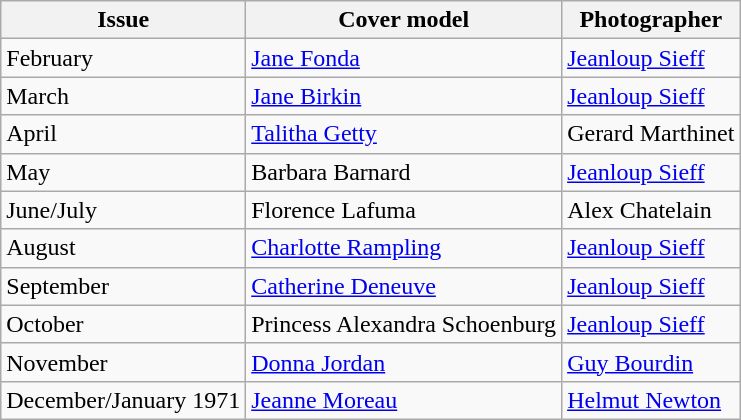<table class="sortable wikitable">
<tr>
<th>Issue</th>
<th>Cover model</th>
<th>Photographer</th>
</tr>
<tr>
<td>February</td>
<td><a href='#'>Jane Fonda</a></td>
<td><a href='#'>Jeanloup Sieff</a></td>
</tr>
<tr>
<td>March</td>
<td><a href='#'>Jane Birkin</a></td>
<td><a href='#'>Jeanloup Sieff</a></td>
</tr>
<tr>
<td>April</td>
<td><a href='#'>Talitha Getty</a></td>
<td>Gerard Marthinet</td>
</tr>
<tr>
<td>May</td>
<td>Barbara Barnard</td>
<td><a href='#'>Jeanloup Sieff</a></td>
</tr>
<tr>
<td>June/July</td>
<td>Florence Lafuma</td>
<td>Alex Chatelain</td>
</tr>
<tr>
<td>August</td>
<td><a href='#'>Charlotte Rampling</a></td>
<td><a href='#'>Jeanloup Sieff</a></td>
</tr>
<tr>
<td>September</td>
<td><a href='#'>Catherine Deneuve</a></td>
<td><a href='#'>Jeanloup Sieff</a></td>
</tr>
<tr>
<td>October</td>
<td>Princess Alexandra Schoenburg</td>
<td><a href='#'>Jeanloup Sieff</a></td>
</tr>
<tr>
<td>November</td>
<td><a href='#'>Donna Jordan</a></td>
<td><a href='#'>Guy Bourdin</a></td>
</tr>
<tr>
<td>December/January 1971</td>
<td><a href='#'>Jeanne Moreau</a></td>
<td><a href='#'>Helmut Newton</a></td>
</tr>
</table>
